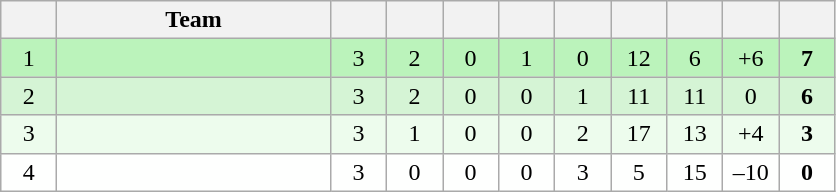<table class="wikitable" style="text-align: center; font-size: 100%;">
<tr>
<th width="30"></th>
<th width="175">Team</th>
<th width="30"></th>
<th width="30"></th>
<th width="30"></th>
<th width="30"></th>
<th width="30"></th>
<th width="30"></th>
<th width="30"></th>
<th width="30"></th>
<th width="30"></th>
</tr>
<tr style="background-color: #bbf3bb;">
<td>1</td>
<td align=left></td>
<td>3</td>
<td>2</td>
<td>0</td>
<td>1</td>
<td>0</td>
<td>12</td>
<td>6</td>
<td>+6</td>
<td><strong>7</strong></td>
</tr>
<tr style="background-color: #d5f4d5;">
<td>2</td>
<td align=left></td>
<td>3</td>
<td>2</td>
<td>0</td>
<td>0</td>
<td>1</td>
<td>11</td>
<td>11</td>
<td>0</td>
<td><strong>6</strong></td>
</tr>
<tr style="background-color: #edfced;">
<td>3</td>
<td align=left></td>
<td>3</td>
<td>1</td>
<td>0</td>
<td>0</td>
<td>2</td>
<td>17</td>
<td>13</td>
<td>+4</td>
<td><strong>3</strong></td>
</tr>
<tr style="background-color: #fefffe;">
<td>4</td>
<td align=left></td>
<td>3</td>
<td>0</td>
<td>0</td>
<td>0</td>
<td>3</td>
<td>5</td>
<td>15</td>
<td>–10</td>
<td><strong>0</strong></td>
</tr>
</table>
